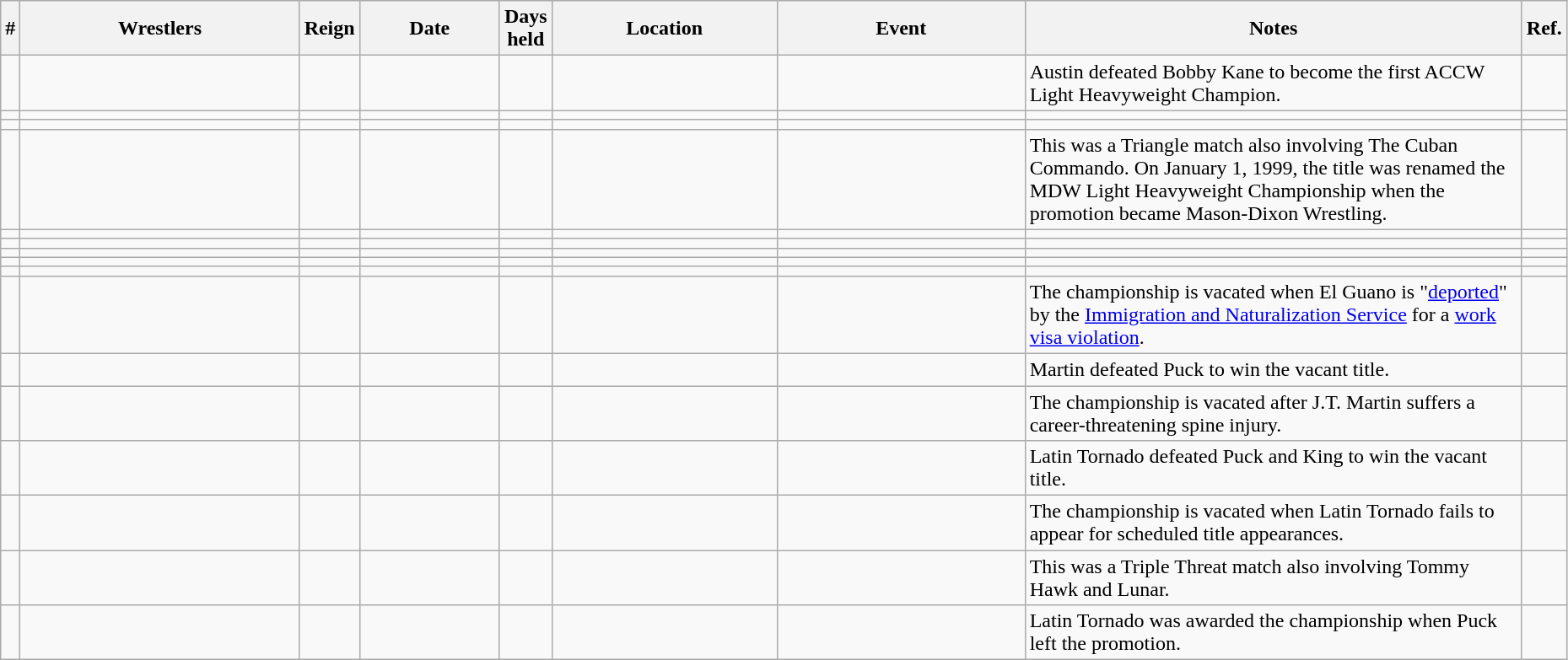<table class="wikitable sortable" width=98% style="text-align:center;">
<tr>
<th width=0%>#</th>
<th width=20%>Wrestlers</th>
<th width=0%>Reign</th>
<th width=10%>Date</th>
<th width=0%>Days<br>held</th>
<th width=16%>Location</th>
<th width=18%>Event</th>
<th width=60% class="unsortable">Notes</th>
<th width=0% class="unsortable">Ref.</th>
</tr>
<tr>
<td></td>
<td></td>
<td></td>
<td></td>
<td></td>
<td></td>
<td></td>
<td align="left">Austin defeated Bobby Kane to become the first ACCW Light Heavyweight Champion.</td>
<td align="left"></td>
</tr>
<tr>
<td></td>
<td></td>
<td></td>
<td></td>
<td></td>
<td></td>
<td></td>
<td align="left"></td>
<td align="left"></td>
</tr>
<tr>
<td></td>
<td></td>
<td></td>
<td></td>
<td></td>
<td></td>
<td></td>
<td align="left"></td>
<td align="left"></td>
</tr>
<tr>
<td></td>
<td></td>
<td></td>
<td></td>
<td></td>
<td></td>
<td></td>
<td align="left">This was a Triangle match also involving The Cuban Commando. On January 1, 1999, the title was renamed the MDW Light Heavyweight Championship when the promotion became Mason-Dixon Wrestling.</td>
<td align="left"></td>
</tr>
<tr>
<td></td>
<td></td>
<td></td>
<td></td>
<td></td>
<td></td>
<td></td>
<td align="left"></td>
<td align="left"></td>
</tr>
<tr>
<td></td>
<td></td>
<td></td>
<td></td>
<td></td>
<td></td>
<td></td>
<td align="left"></td>
<td align="left"></td>
</tr>
<tr>
<td></td>
<td></td>
<td></td>
<td></td>
<td></td>
<td></td>
<td></td>
<td align="left"></td>
<td align="left"></td>
</tr>
<tr>
<td></td>
<td></td>
<td></td>
<td></td>
<td></td>
<td></td>
<td></td>
<td align="left"></td>
<td align="left"></td>
</tr>
<tr>
<td></td>
<td></td>
<td></td>
<td></td>
<td></td>
<td></td>
<td></td>
<td align="left"></td>
<td align="left"></td>
</tr>
<tr>
<td></td>
<td></td>
<td></td>
<td></td>
<td></td>
<td></td>
<td></td>
<td align="left">The championship is vacated when El Guano is "<a href='#'>deported</a>" by the <a href='#'>Immigration and Naturalization Service</a> for a <a href='#'>work visa violation</a>.</td>
<td align="left"></td>
</tr>
<tr>
<td></td>
<td></td>
<td></td>
<td></td>
<td></td>
<td></td>
<td></td>
<td align="left">Martin defeated Puck to win the vacant title.</td>
<td align="left"></td>
</tr>
<tr>
<td></td>
<td></td>
<td></td>
<td></td>
<td></td>
<td></td>
<td></td>
<td align="left">The championship is vacated after J.T. Martin suffers a career-threatening spine injury.</td>
<td align="left"></td>
</tr>
<tr>
<td></td>
<td></td>
<td></td>
<td></td>
<td></td>
<td></td>
<td></td>
<td align="left">Latin Tornado defeated Puck and King to win the vacant title.</td>
<td align="left"></td>
</tr>
<tr>
<td></td>
<td></td>
<td></td>
<td></td>
<td></td>
<td></td>
<td></td>
<td align="left">The championship is vacated when Latin Tornado fails to appear for scheduled title appearances.</td>
<td align="left"></td>
</tr>
<tr>
<td></td>
<td></td>
<td></td>
<td></td>
<td></td>
<td></td>
<td></td>
<td align="left">This was a Triple Threat match also involving Tommy Hawk and Lunar.</td>
<td align="left"></td>
</tr>
<tr>
<td></td>
<td></td>
<td></td>
<td></td>
<td></td>
<td></td>
<td></td>
<td align="left">Latin Tornado was awarded the championship when Puck left the promotion.</td>
<td align="left"></td>
</tr>
</table>
